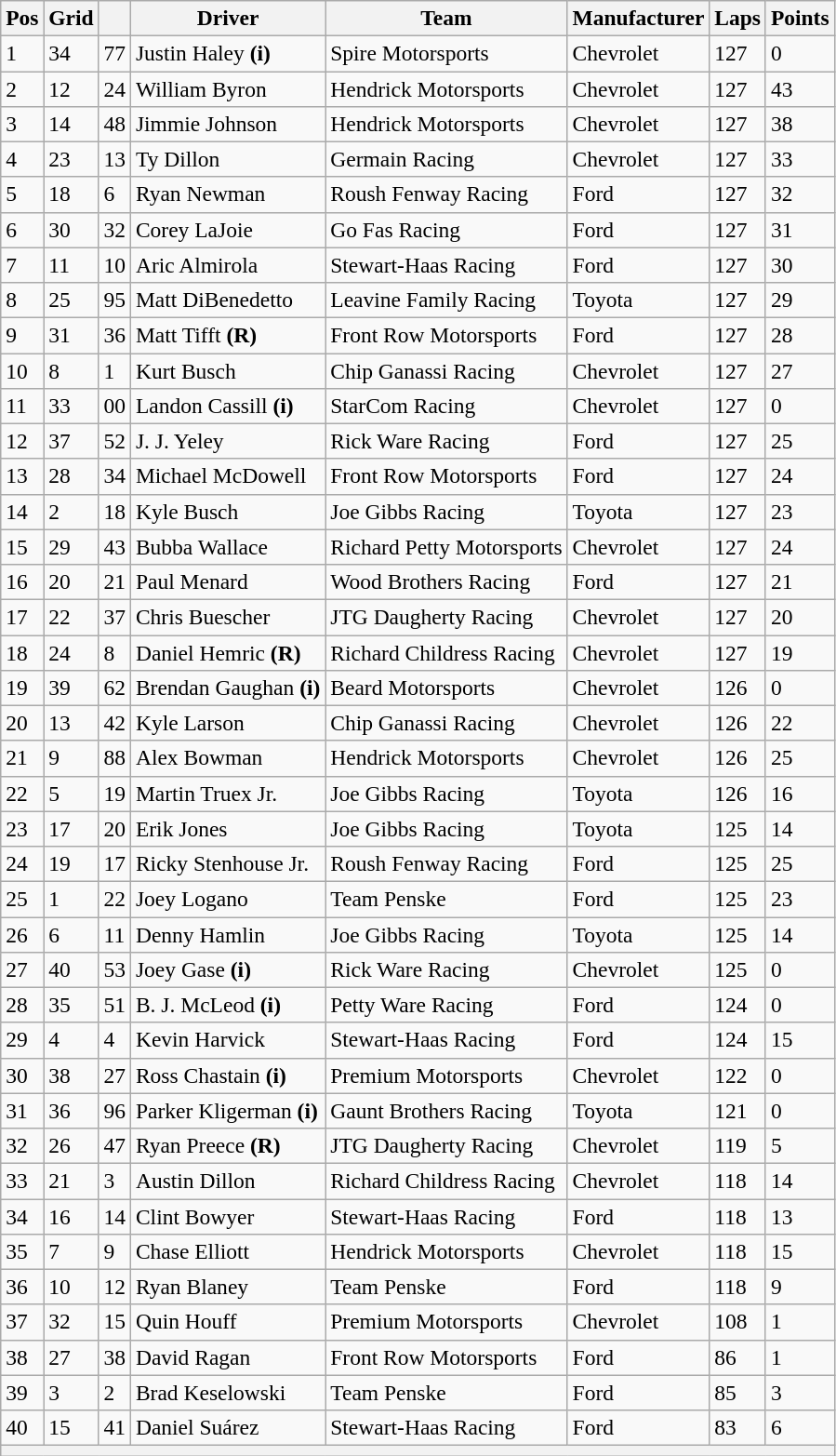<table class="wikitable" style="font-size:98%">
<tr>
<th>Pos</th>
<th>Grid</th>
<th></th>
<th>Driver</th>
<th>Team</th>
<th>Manufacturer</th>
<th>Laps</th>
<th>Points</th>
</tr>
<tr>
<td>1</td>
<td>34</td>
<td>77</td>
<td>Justin Haley <strong>(i)</strong></td>
<td>Spire Motorsports</td>
<td>Chevrolet</td>
<td>127</td>
<td>0</td>
</tr>
<tr>
<td>2</td>
<td>12</td>
<td>24</td>
<td>William Byron</td>
<td>Hendrick Motorsports</td>
<td>Chevrolet</td>
<td>127</td>
<td>43</td>
</tr>
<tr>
<td>3</td>
<td>14</td>
<td>48</td>
<td>Jimmie Johnson</td>
<td>Hendrick Motorsports</td>
<td>Chevrolet</td>
<td>127</td>
<td>38</td>
</tr>
<tr>
<td>4</td>
<td>23</td>
<td>13</td>
<td>Ty Dillon</td>
<td>Germain Racing</td>
<td>Chevrolet</td>
<td>127</td>
<td>33</td>
</tr>
<tr>
<td>5</td>
<td>18</td>
<td>6</td>
<td>Ryan Newman</td>
<td>Roush Fenway Racing</td>
<td>Ford</td>
<td>127</td>
<td>32</td>
</tr>
<tr>
<td>6</td>
<td>30</td>
<td>32</td>
<td>Corey LaJoie</td>
<td>Go Fas Racing</td>
<td>Ford</td>
<td>127</td>
<td>31</td>
</tr>
<tr>
<td>7</td>
<td>11</td>
<td>10</td>
<td>Aric Almirola</td>
<td>Stewart-Haas Racing</td>
<td>Ford</td>
<td>127</td>
<td>30</td>
</tr>
<tr>
<td>8</td>
<td>25</td>
<td>95</td>
<td>Matt DiBenedetto</td>
<td>Leavine Family Racing</td>
<td>Toyota</td>
<td>127</td>
<td>29</td>
</tr>
<tr>
<td>9</td>
<td>31</td>
<td>36</td>
<td>Matt Tifft <strong>(R)</strong></td>
<td>Front Row Motorsports</td>
<td>Ford</td>
<td>127</td>
<td>28</td>
</tr>
<tr>
<td>10</td>
<td>8</td>
<td>1</td>
<td>Kurt Busch</td>
<td>Chip Ganassi Racing</td>
<td>Chevrolet</td>
<td>127</td>
<td>27</td>
</tr>
<tr>
<td>11</td>
<td>33</td>
<td>00</td>
<td>Landon Cassill <strong>(i)</strong></td>
<td>StarCom Racing</td>
<td>Chevrolet</td>
<td>127</td>
<td>0</td>
</tr>
<tr>
<td>12</td>
<td>37</td>
<td>52</td>
<td>J. J. Yeley</td>
<td>Rick Ware Racing</td>
<td>Ford</td>
<td>127</td>
<td>25</td>
</tr>
<tr>
<td>13</td>
<td>28</td>
<td>34</td>
<td>Michael McDowell</td>
<td>Front Row Motorsports</td>
<td>Ford</td>
<td>127</td>
<td>24</td>
</tr>
<tr>
<td>14</td>
<td>2</td>
<td>18</td>
<td>Kyle Busch</td>
<td>Joe Gibbs Racing</td>
<td>Toyota</td>
<td>127</td>
<td>23</td>
</tr>
<tr>
<td>15</td>
<td>29</td>
<td>43</td>
<td>Bubba Wallace</td>
<td>Richard Petty Motorsports</td>
<td>Chevrolet</td>
<td>127</td>
<td>24</td>
</tr>
<tr>
<td>16</td>
<td>20</td>
<td>21</td>
<td>Paul Menard</td>
<td>Wood Brothers Racing</td>
<td>Ford</td>
<td>127</td>
<td>21</td>
</tr>
<tr>
<td>17</td>
<td>22</td>
<td>37</td>
<td>Chris Buescher</td>
<td>JTG Daugherty Racing</td>
<td>Chevrolet</td>
<td>127</td>
<td>20</td>
</tr>
<tr>
<td>18</td>
<td>24</td>
<td>8</td>
<td>Daniel Hemric <strong>(R)</strong></td>
<td>Richard Childress Racing</td>
<td>Chevrolet</td>
<td>127</td>
<td>19</td>
</tr>
<tr>
<td>19</td>
<td>39</td>
<td>62</td>
<td>Brendan Gaughan <strong>(i)</strong></td>
<td>Beard Motorsports</td>
<td>Chevrolet</td>
<td>126</td>
<td>0</td>
</tr>
<tr>
<td>20</td>
<td>13</td>
<td>42</td>
<td>Kyle Larson</td>
<td>Chip Ganassi Racing</td>
<td>Chevrolet</td>
<td>126</td>
<td>22</td>
</tr>
<tr>
<td>21</td>
<td>9</td>
<td>88</td>
<td>Alex Bowman</td>
<td>Hendrick Motorsports</td>
<td>Chevrolet</td>
<td>126</td>
<td>25</td>
</tr>
<tr>
<td>22</td>
<td>5</td>
<td>19</td>
<td>Martin Truex Jr.</td>
<td>Joe Gibbs Racing</td>
<td>Toyota</td>
<td>126</td>
<td>16</td>
</tr>
<tr>
<td>23</td>
<td>17</td>
<td>20</td>
<td>Erik Jones</td>
<td>Joe Gibbs Racing</td>
<td>Toyota</td>
<td>125</td>
<td>14</td>
</tr>
<tr>
<td>24</td>
<td>19</td>
<td>17</td>
<td>Ricky Stenhouse Jr.</td>
<td>Roush Fenway Racing</td>
<td>Ford</td>
<td>125</td>
<td>25</td>
</tr>
<tr>
<td>25</td>
<td>1</td>
<td>22</td>
<td>Joey Logano</td>
<td>Team Penske</td>
<td>Ford</td>
<td>125</td>
<td>23</td>
</tr>
<tr>
<td>26</td>
<td>6</td>
<td>11</td>
<td>Denny Hamlin</td>
<td>Joe Gibbs Racing</td>
<td>Toyota</td>
<td>125</td>
<td>14</td>
</tr>
<tr>
<td>27</td>
<td>40</td>
<td>53</td>
<td>Joey Gase <strong>(i)</strong></td>
<td>Rick Ware Racing</td>
<td>Chevrolet</td>
<td>125</td>
<td>0</td>
</tr>
<tr>
<td>28</td>
<td>35</td>
<td>51</td>
<td>B. J. McLeod <strong>(i)</strong></td>
<td>Petty Ware Racing</td>
<td>Ford</td>
<td>124</td>
<td>0</td>
</tr>
<tr>
<td>29</td>
<td>4</td>
<td>4</td>
<td>Kevin Harvick</td>
<td>Stewart-Haas Racing</td>
<td>Ford</td>
<td>124</td>
<td>15</td>
</tr>
<tr>
<td>30</td>
<td>38</td>
<td>27</td>
<td>Ross Chastain <strong>(i)</strong></td>
<td>Premium Motorsports</td>
<td>Chevrolet</td>
<td>122</td>
<td>0</td>
</tr>
<tr>
<td>31</td>
<td>36</td>
<td>96</td>
<td>Parker Kligerman <strong>(i)</strong></td>
<td>Gaunt Brothers Racing</td>
<td>Toyota</td>
<td>121</td>
<td>0</td>
</tr>
<tr>
<td>32</td>
<td>26</td>
<td>47</td>
<td>Ryan Preece <strong>(R)</strong></td>
<td>JTG Daugherty Racing</td>
<td>Chevrolet</td>
<td>119</td>
<td>5</td>
</tr>
<tr>
<td>33</td>
<td>21</td>
<td>3</td>
<td>Austin Dillon</td>
<td>Richard Childress Racing</td>
<td>Chevrolet</td>
<td>118</td>
<td>14</td>
</tr>
<tr>
<td>34</td>
<td>16</td>
<td>14</td>
<td>Clint Bowyer</td>
<td>Stewart-Haas Racing</td>
<td>Ford</td>
<td>118</td>
<td>13</td>
</tr>
<tr>
<td>35</td>
<td>7</td>
<td>9</td>
<td>Chase Elliott</td>
<td>Hendrick Motorsports</td>
<td>Chevrolet</td>
<td>118</td>
<td>15</td>
</tr>
<tr>
<td>36</td>
<td>10</td>
<td>12</td>
<td>Ryan Blaney</td>
<td>Team Penske</td>
<td>Ford</td>
<td>118</td>
<td>9</td>
</tr>
<tr>
<td>37</td>
<td>32</td>
<td>15</td>
<td>Quin Houff</td>
<td>Premium Motorsports</td>
<td>Chevrolet</td>
<td>108</td>
<td>1</td>
</tr>
<tr>
<td>38</td>
<td>27</td>
<td>38</td>
<td>David Ragan</td>
<td>Front Row Motorsports</td>
<td>Ford</td>
<td>86</td>
<td>1</td>
</tr>
<tr>
<td>39</td>
<td>3</td>
<td>2</td>
<td>Brad Keselowski</td>
<td>Team Penske</td>
<td>Ford</td>
<td>85</td>
<td>3</td>
</tr>
<tr>
<td>40</td>
<td>15</td>
<td>41</td>
<td>Daniel Suárez</td>
<td>Stewart-Haas Racing</td>
<td>Ford</td>
<td>83</td>
<td>6</td>
</tr>
<tr>
<th colspan="8"></th>
</tr>
</table>
